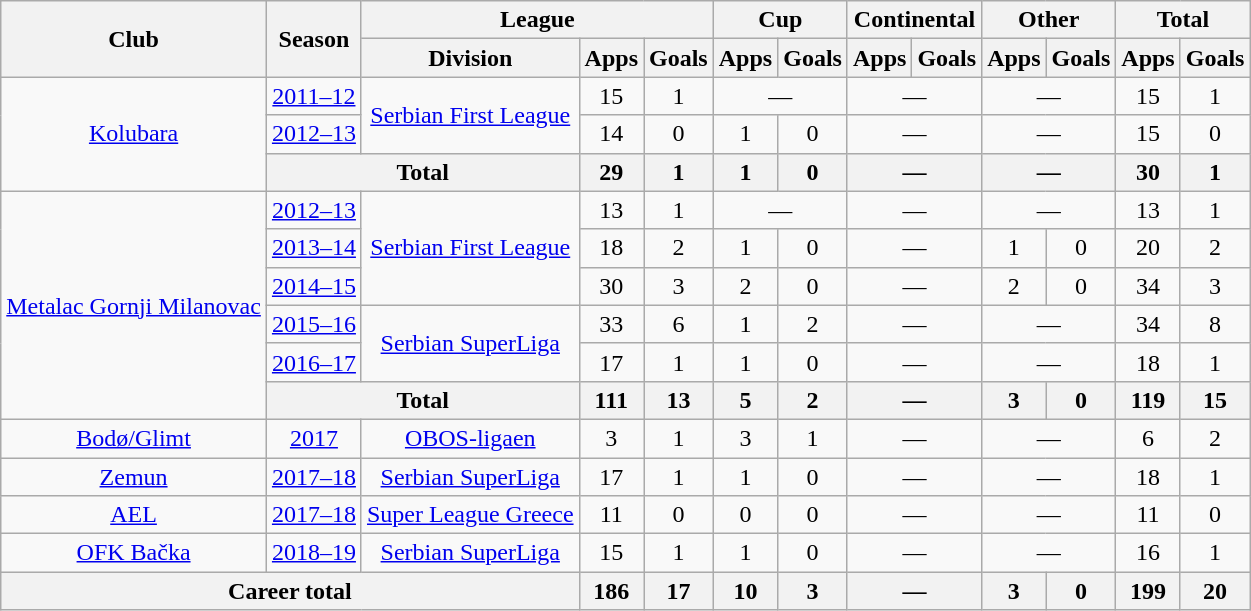<table class="wikitable" style="text-align:center">
<tr>
<th rowspan="2">Club</th>
<th rowspan="2">Season</th>
<th colspan="3">League</th>
<th colspan="2">Cup</th>
<th colspan="2">Continental</th>
<th colspan="2">Other</th>
<th colspan="2">Total</th>
</tr>
<tr>
<th>Division</th>
<th>Apps</th>
<th>Goals</th>
<th>Apps</th>
<th>Goals</th>
<th>Apps</th>
<th>Goals</th>
<th>Apps</th>
<th>Goals</th>
<th>Apps</th>
<th>Goals</th>
</tr>
<tr>
<td rowspan="3"><a href='#'>Kolubara</a></td>
<td><a href='#'>2011–12</a></td>
<td rowspan="2"><a href='#'>Serbian First League</a></td>
<td>15</td>
<td>1</td>
<td colspan="2">—</td>
<td colspan="2">—</td>
<td colspan="2">—</td>
<td>15</td>
<td>1</td>
</tr>
<tr>
<td><a href='#'>2012–13</a></td>
<td>14</td>
<td>0</td>
<td>1</td>
<td>0</td>
<td colspan="2">—</td>
<td colspan="2">—</td>
<td>15</td>
<td>0</td>
</tr>
<tr>
<th colspan="2">Total</th>
<th>29</th>
<th>1</th>
<th>1</th>
<th>0</th>
<th colspan="2">—</th>
<th colspan="2">—</th>
<th>30</th>
<th>1</th>
</tr>
<tr>
<td rowspan="6"><a href='#'>Metalac Gornji Milanovac</a></td>
<td><a href='#'>2012–13</a></td>
<td rowspan="3"><a href='#'>Serbian First League</a></td>
<td>13</td>
<td>1</td>
<td colspan="2">—</td>
<td colspan="2">—</td>
<td colspan="2">—</td>
<td>13</td>
<td>1</td>
</tr>
<tr>
<td><a href='#'>2013–14</a></td>
<td>18</td>
<td>2</td>
<td>1</td>
<td>0</td>
<td colspan="2">—</td>
<td>1</td>
<td>0</td>
<td>20</td>
<td>2</td>
</tr>
<tr>
<td><a href='#'>2014–15</a></td>
<td>30</td>
<td>3</td>
<td>2</td>
<td>0</td>
<td colspan="2">—</td>
<td>2</td>
<td>0</td>
<td>34</td>
<td>3</td>
</tr>
<tr>
<td><a href='#'>2015–16</a></td>
<td rowspan="2"><a href='#'>Serbian SuperLiga</a></td>
<td>33</td>
<td>6</td>
<td>1</td>
<td>2</td>
<td colspan="2">—</td>
<td colspan="2">—</td>
<td>34</td>
<td>8</td>
</tr>
<tr>
<td><a href='#'>2016–17</a></td>
<td>17</td>
<td>1</td>
<td>1</td>
<td>0</td>
<td colspan="2">—</td>
<td colspan="2">—</td>
<td>18</td>
<td>1</td>
</tr>
<tr>
<th colspan="2">Total</th>
<th>111</th>
<th>13</th>
<th>5</th>
<th>2</th>
<th colspan="2">—</th>
<th>3</th>
<th>0</th>
<th>119</th>
<th>15</th>
</tr>
<tr>
<td><a href='#'>Bodø/Glimt</a></td>
<td><a href='#'>2017</a></td>
<td><a href='#'>OBOS-ligaen</a></td>
<td>3</td>
<td>1</td>
<td>3</td>
<td>1</td>
<td colspan="2">—</td>
<td colspan="2">—</td>
<td>6</td>
<td>2</td>
</tr>
<tr>
<td><a href='#'>Zemun</a></td>
<td><a href='#'>2017–18</a></td>
<td><a href='#'>Serbian SuperLiga</a></td>
<td>17</td>
<td>1</td>
<td>1</td>
<td>0</td>
<td colspan="2">—</td>
<td colspan="2">—</td>
<td>18</td>
<td>1</td>
</tr>
<tr>
<td><a href='#'>AEL</a></td>
<td><a href='#'>2017–18</a></td>
<td><a href='#'>Super League Greece</a></td>
<td>11</td>
<td>0</td>
<td>0</td>
<td>0</td>
<td colspan="2">—</td>
<td colspan="2">—</td>
<td>11</td>
<td>0</td>
</tr>
<tr>
<td><a href='#'>OFK Bačka</a></td>
<td><a href='#'>2018–19</a></td>
<td><a href='#'>Serbian SuperLiga</a></td>
<td>15</td>
<td>1</td>
<td>1</td>
<td>0</td>
<td colspan="2">—</td>
<td colspan="2">—</td>
<td>16</td>
<td>1</td>
</tr>
<tr>
<th colspan="3">Career total</th>
<th>186</th>
<th>17</th>
<th>10</th>
<th>3</th>
<th colspan="2">—</th>
<th>3</th>
<th>0</th>
<th>199</th>
<th>20</th>
</tr>
</table>
